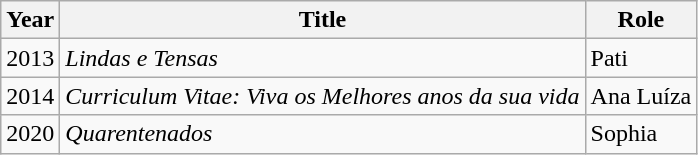<table class="wikitable">
<tr>
<th>Year</th>
<th>Title</th>
<th>Role</th>
</tr>
<tr>
<td>2013</td>
<td><em>Lindas e Tensas</em></td>
<td>Pati</td>
</tr>
<tr>
<td>2014</td>
<td><em>Curriculum Vitae: Viva os Melhores anos da sua vida</em></td>
<td>Ana Luíza</td>
</tr>
<tr>
<td>2020</td>
<td><em>Quarentenados</em></td>
<td>Sophia</td>
</tr>
</table>
